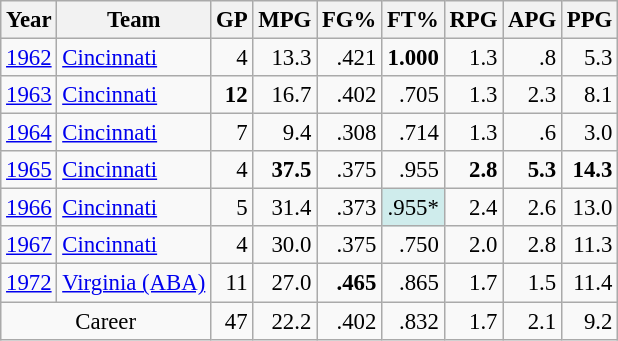<table class="wikitable sortable" style="font-size:95%; text-align:right;">
<tr>
<th>Year</th>
<th>Team</th>
<th>GP</th>
<th>MPG</th>
<th>FG%</th>
<th>FT%</th>
<th>RPG</th>
<th>APG</th>
<th>PPG</th>
</tr>
<tr>
<td style="text-align:left;"><a href='#'>1962</a></td>
<td style="text-align:left;"><a href='#'>Cincinnati</a></td>
<td>4</td>
<td>13.3</td>
<td>.421</td>
<td><strong>1.000</strong></td>
<td>1.3</td>
<td>.8</td>
<td>5.3</td>
</tr>
<tr>
<td style="text-align:left;"><a href='#'>1963</a></td>
<td style="text-align:left;"><a href='#'>Cincinnati</a></td>
<td><strong>12</strong></td>
<td>16.7</td>
<td>.402</td>
<td>.705</td>
<td>1.3</td>
<td>2.3</td>
<td>8.1</td>
</tr>
<tr>
<td style="text-align:left;"><a href='#'>1964</a></td>
<td style="text-align:left;"><a href='#'>Cincinnati</a></td>
<td>7</td>
<td>9.4</td>
<td>.308</td>
<td>.714</td>
<td>1.3</td>
<td>.6</td>
<td>3.0</td>
</tr>
<tr>
<td style="text-align:left;"><a href='#'>1965</a></td>
<td style="text-align:left;"><a href='#'>Cincinnati</a></td>
<td>4</td>
<td><strong>37.5</strong></td>
<td>.375</td>
<td>.955</td>
<td><strong>2.8</strong></td>
<td><strong>5.3</strong></td>
<td><strong>14.3</strong></td>
</tr>
<tr>
<td style="text-align:left;"><a href='#'>1966</a></td>
<td style="text-align:left;"><a href='#'>Cincinnati</a></td>
<td>5</td>
<td>31.4</td>
<td>.373</td>
<td style="background:#cfecec;">.955*</td>
<td>2.4</td>
<td>2.6</td>
<td>13.0</td>
</tr>
<tr>
<td style="text-align:left;"><a href='#'>1967</a></td>
<td style="text-align:left;"><a href='#'>Cincinnati</a></td>
<td>4</td>
<td>30.0</td>
<td>.375</td>
<td>.750</td>
<td>2.0</td>
<td>2.8</td>
<td>11.3</td>
</tr>
<tr>
<td style="text-align:left;"><a href='#'>1972</a></td>
<td style="text-align:left;"><a href='#'>Virginia (ABA)</a></td>
<td>11</td>
<td>27.0</td>
<td><strong>.465</strong></td>
<td>.865</td>
<td>1.7</td>
<td>1.5</td>
<td>11.4</td>
</tr>
<tr class="sortbottom">
<td colspan="2" style="text-align:center;">Career</td>
<td>47</td>
<td>22.2</td>
<td>.402</td>
<td>.832</td>
<td>1.7</td>
<td>2.1</td>
<td>9.2</td>
</tr>
</table>
